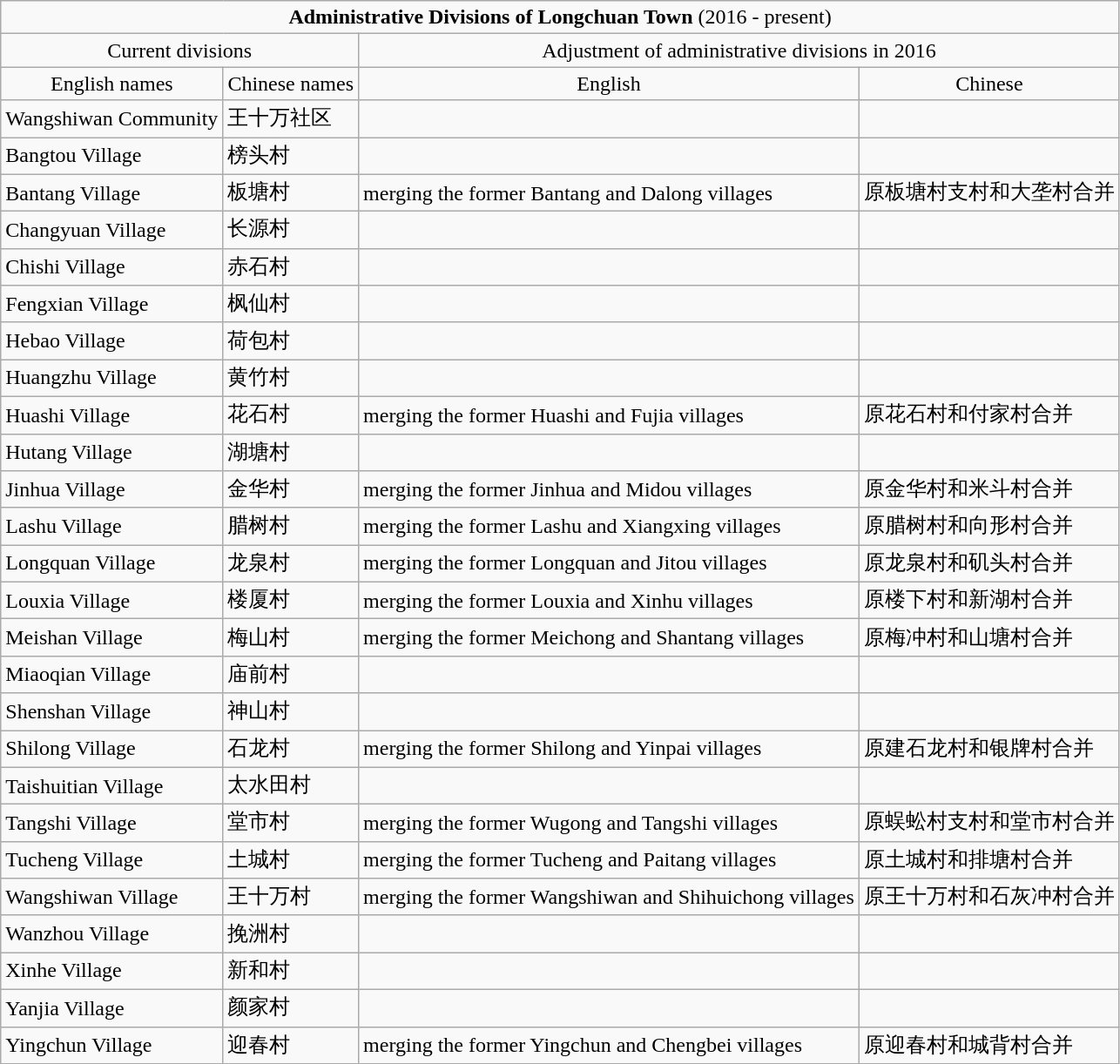<table table class="wikitable sortable">
<tr>
<td align=center colspan=4><strong>Administrative Divisions of Longchuan Town</strong> (2016 - present)</td>
</tr>
<tr align=center>
<td align=center colspan=2>Current divisions</td>
<td align=center colspan=2>Adjustment of administrative divisions in 2016</td>
</tr>
<tr align=center>
<td>English names</td>
<td>Chinese names</td>
<td>English</td>
<td>Chinese</td>
</tr>
<tr>
<td>Wangshiwan Community</td>
<td>王十万社区</td>
<td></td>
<td></td>
</tr>
<tr>
<td>Bangtou Village</td>
<td>榜头村</td>
<td></td>
<td></td>
</tr>
<tr>
<td>Bantang Village</td>
<td>板塘村</td>
<td>merging the former Bantang and Dalong villages</td>
<td>原板塘村支村和大垄村合并</td>
</tr>
<tr>
<td>Changyuan Village</td>
<td>长源村</td>
<td></td>
<td></td>
</tr>
<tr>
<td>Chishi Village</td>
<td>赤石村</td>
<td></td>
<td></td>
</tr>
<tr>
<td>Fengxian Village</td>
<td>枫仙村</td>
<td></td>
<td></td>
</tr>
<tr>
<td>Hebao Village</td>
<td>荷包村</td>
<td></td>
<td></td>
</tr>
<tr>
<td>Huangzhu Village</td>
<td>黄竹村</td>
<td></td>
<td></td>
</tr>
<tr>
<td>Huashi Village</td>
<td>花石村</td>
<td>merging the former Huashi and Fujia villages</td>
<td>原花石村和付家村合并</td>
</tr>
<tr>
<td>Hutang Village</td>
<td>湖塘村</td>
<td></td>
<td></td>
</tr>
<tr>
<td>Jinhua Village</td>
<td>金华村</td>
<td>merging the former Jinhua and Midou villages</td>
<td>原金华村和米斗村合并</td>
</tr>
<tr>
<td>Lashu Village</td>
<td>腊树村</td>
<td>merging the former Lashu and Xiangxing villages</td>
<td>原腊树村和向形村合并</td>
</tr>
<tr>
<td>Longquan Village</td>
<td>龙泉村</td>
<td>merging the former Longquan and Jitou villages</td>
<td>原龙泉村和矶头村合并</td>
</tr>
<tr>
<td>Louxia Village</td>
<td>楼厦村</td>
<td>merging the former Louxia and Xinhu villages</td>
<td>原楼下村和新湖村合并</td>
</tr>
<tr>
<td>Meishan Village</td>
<td>梅山村</td>
<td>merging the former Meichong and Shantang villages</td>
<td>原梅冲村和山塘村合并</td>
</tr>
<tr>
<td>Miaoqian Village</td>
<td>庙前村</td>
<td></td>
<td></td>
</tr>
<tr>
<td>Shenshan Village</td>
<td>神山村</td>
<td></td>
<td></td>
</tr>
<tr>
<td>Shilong Village</td>
<td>石龙村</td>
<td>merging the former Shilong and Yinpai villages</td>
<td>原建石龙村和银牌村合并</td>
</tr>
<tr>
<td>Taishuitian Village</td>
<td>太水田村</td>
<td></td>
<td></td>
</tr>
<tr>
<td>Tangshi Village</td>
<td>堂市村</td>
<td>merging the former Wugong and Tangshi villages</td>
<td>原蜈蚣村支村和堂市村合并</td>
</tr>
<tr>
<td>Tucheng Village</td>
<td>土城村</td>
<td>merging the former Tucheng and Paitang villages</td>
<td>原土城村和排塘村合并</td>
</tr>
<tr>
<td>Wangshiwan Village</td>
<td>王十万村</td>
<td>merging the former Wangshiwan and Shihuichong villages</td>
<td>原王十万村和石灰冲村合并</td>
</tr>
<tr>
<td>Wanzhou Village</td>
<td>挽洲村</td>
<td></td>
<td></td>
</tr>
<tr>
<td>Xinhe Village</td>
<td>新和村</td>
<td></td>
<td></td>
</tr>
<tr>
<td>Yanjia Village</td>
<td>颜家村</td>
<td></td>
<td></td>
</tr>
<tr>
<td>Yingchun Village</td>
<td>迎春村</td>
<td>merging the former Yingchun and Chengbei villages</td>
<td>原迎春村和城背村合并</td>
</tr>
</table>
